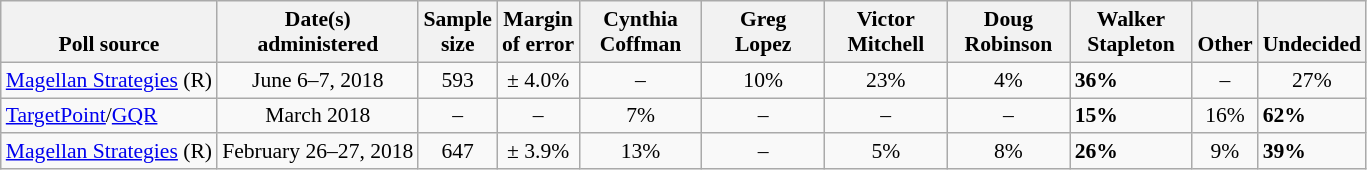<table class="wikitable" style="font-size:90%">
<tr valign=bottom>
<th>Poll source</th>
<th>Date(s)<br>administered</th>
<th>Sample<br>size</th>
<th>Margin<br>of error</th>
<th style="width:75px;">Cynthia<br>Coffman</th>
<th style="width:75px;">Greg<br>Lopez</th>
<th style="width:75px;">Victor<br>Mitchell</th>
<th style="width:75px;">Doug<br>Robinson</th>
<th style="width:75px;">Walker<br>Stapleton</th>
<th>Other</th>
<th>Undecided</th>
</tr>
<tr>
<td><a href='#'>Magellan Strategies</a> (R)</td>
<td align=center>June 6–7, 2018</td>
<td align=center>593</td>
<td align=center>± 4.0%</td>
<td align=center>–</td>
<td align=center>10%</td>
<td align=center>23%</td>
<td align=center>4%</td>
<td><strong>36%</strong></td>
<td align=center>–</td>
<td align=center>27%</td>
</tr>
<tr>
<td><a href='#'>TargetPoint</a>/<a href='#'>GQR</a></td>
<td align=center>March 2018</td>
<td align=center>–</td>
<td align=center>–</td>
<td align=center>7%</td>
<td align=center>–</td>
<td align=center>–</td>
<td align=center>–</td>
<td><strong>15%</strong></td>
<td align=center>16%</td>
<td><strong>62%</strong></td>
</tr>
<tr>
<td><a href='#'>Magellan Strategies</a> (R)</td>
<td align=center>February 26–27, 2018</td>
<td align=center>647</td>
<td align=center>± 3.9%</td>
<td align=center>13%</td>
<td align=center>–</td>
<td align=center>5%</td>
<td align=center>8%</td>
<td><strong>26%</strong></td>
<td align=center>9%</td>
<td><strong>39%</strong></td>
</tr>
</table>
